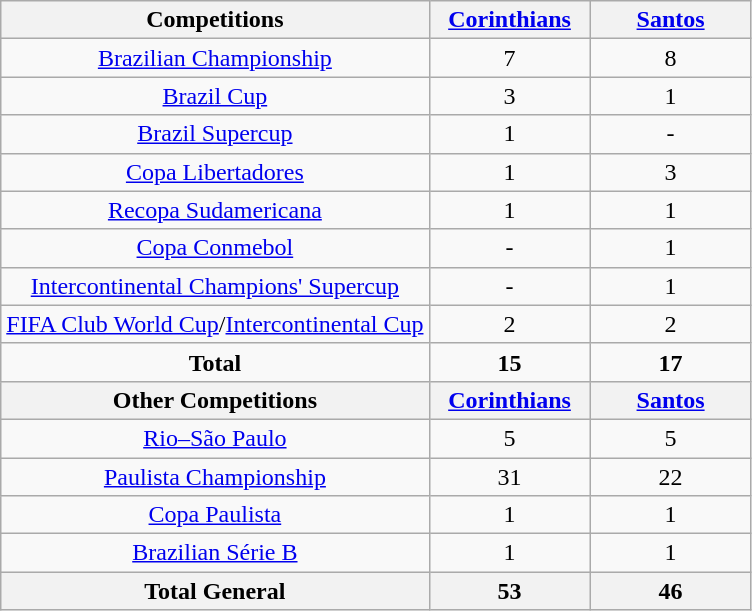<table class="wikitable" style="text-align:center">
<tr>
<th>Competitions</th>
<th width=100><a href='#'>Corinthians</a></th>
<th width=100><a href='#'>Santos</a></th>
</tr>
<tr>
<td><a href='#'>Brazilian Championship</a></td>
<td>7</td>
<td>8</td>
</tr>
<tr>
<td><a href='#'>Brazil Cup</a></td>
<td>3</td>
<td>1</td>
</tr>
<tr>
<td><a href='#'>Brazil Supercup</a></td>
<td>1</td>
<td>-</td>
</tr>
<tr>
<td><a href='#'>Copa Libertadores</a></td>
<td>1</td>
<td>3</td>
</tr>
<tr>
<td><a href='#'>Recopa Sudamericana</a></td>
<td>1</td>
<td>1</td>
</tr>
<tr>
<td><a href='#'>Copa Conmebol</a></td>
<td>-</td>
<td>1</td>
</tr>
<tr>
<td><a href='#'>Intercontinental Champions' Supercup</a></td>
<td>-</td>
<td>1</td>
</tr>
<tr>
<td><a href='#'>FIFA Club World Cup</a>/<a href='#'>Intercontinental Cup</a></td>
<td>2</td>
<td>2</td>
</tr>
<tr>
<td><strong>Total</strong></td>
<td><strong>15</strong></td>
<td><strong>17</strong></td>
</tr>
<tr>
<th>Other Competitions</th>
<th><a href='#'>Corinthians</a></th>
<th><a href='#'>Santos</a></th>
</tr>
<tr>
<td><a href='#'>Rio–São Paulo</a></td>
<td>5</td>
<td>5</td>
</tr>
<tr>
<td><a href='#'>Paulista Championship</a></td>
<td>31</td>
<td>22</td>
</tr>
<tr>
<td><a href='#'>Copa Paulista</a></td>
<td>1</td>
<td>1</td>
</tr>
<tr>
<td><a href='#'>Brazilian Série B</a></td>
<td>1</td>
<td>1</td>
</tr>
<tr>
<th>Total General</th>
<th>53</th>
<th>46</th>
</tr>
</table>
